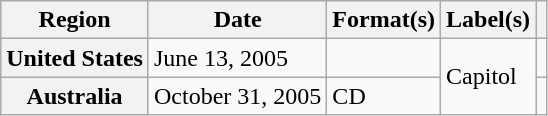<table class="wikitable plainrowheaders">
<tr>
<th scope="col">Region</th>
<th scope="col">Date</th>
<th scope="col">Format(s)</th>
<th scope="col">Label(s)</th>
<th scope="col"></th>
</tr>
<tr>
<th scope="row">United States</th>
<td>June 13, 2005</td>
<td></td>
<td rowspan="2">Capitol</td>
<td></td>
</tr>
<tr>
<th scope="row">Australia</th>
<td>October 31, 2005</td>
<td>CD</td>
<td></td>
</tr>
</table>
